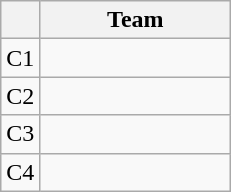<table class="wikitable" style="display:inline-table;">
<tr>
<th></th>
<th width=120>Team</th>
</tr>
<tr>
<td align=center>C1</td>
<td></td>
</tr>
<tr>
<td align=center>C2</td>
<td></td>
</tr>
<tr>
<td align=center>C3</td>
<td></td>
</tr>
<tr>
<td align=center>C4</td>
<td></td>
</tr>
</table>
